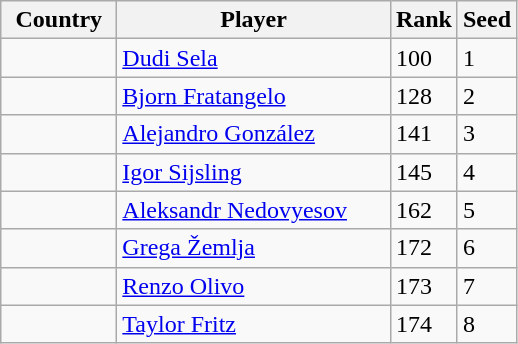<table class="sortable wikitable">
<tr>
<th width="70">Country</th>
<th width="175">Player</th>
<th>Rank</th>
<th>Seed</th>
</tr>
<tr>
<td></td>
<td><a href='#'>Dudi Sela</a></td>
<td>100</td>
<td>1</td>
</tr>
<tr>
<td></td>
<td><a href='#'>Bjorn Fratangelo</a></td>
<td>128</td>
<td>2</td>
</tr>
<tr>
<td></td>
<td><a href='#'>Alejandro González</a></td>
<td>141</td>
<td>3</td>
</tr>
<tr>
<td></td>
<td><a href='#'>Igor Sijsling</a></td>
<td>145</td>
<td>4</td>
</tr>
<tr>
<td></td>
<td><a href='#'>Aleksandr Nedovyesov</a></td>
<td>162</td>
<td>5</td>
</tr>
<tr>
<td></td>
<td><a href='#'>Grega Žemlja</a></td>
<td>172</td>
<td>6</td>
</tr>
<tr>
<td></td>
<td><a href='#'>Renzo Olivo</a></td>
<td>173</td>
<td>7</td>
</tr>
<tr>
<td></td>
<td><a href='#'>Taylor Fritz</a></td>
<td>174</td>
<td>8</td>
</tr>
</table>
